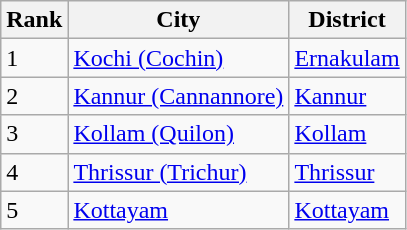<table class="wikitable sortable">
<tr>
<th>Rank</th>
<th>City</th>
<th>District</th>
</tr>
<tr>
<td>1</td>
<td><a href='#'>Kochi (Cochin)</a></td>
<td><a href='#'>Ernakulam</a></td>
</tr>
<tr>
<td>2</td>
<td><a href='#'>Kannur (Cannannore)</a></td>
<td><a href='#'>Kannur</a></td>
</tr>
<tr>
<td>3</td>
<td><a href='#'>Kollam (Quilon)</a></td>
<td><a href='#'>Kollam</a></td>
</tr>
<tr>
<td>4</td>
<td><a href='#'>Thrissur (Trichur)</a></td>
<td><a href='#'>Thrissur</a></td>
</tr>
<tr>
<td>5</td>
<td><a href='#'>Kottayam</a></td>
<td><a href='#'>Kottayam</a></td>
</tr>
</table>
